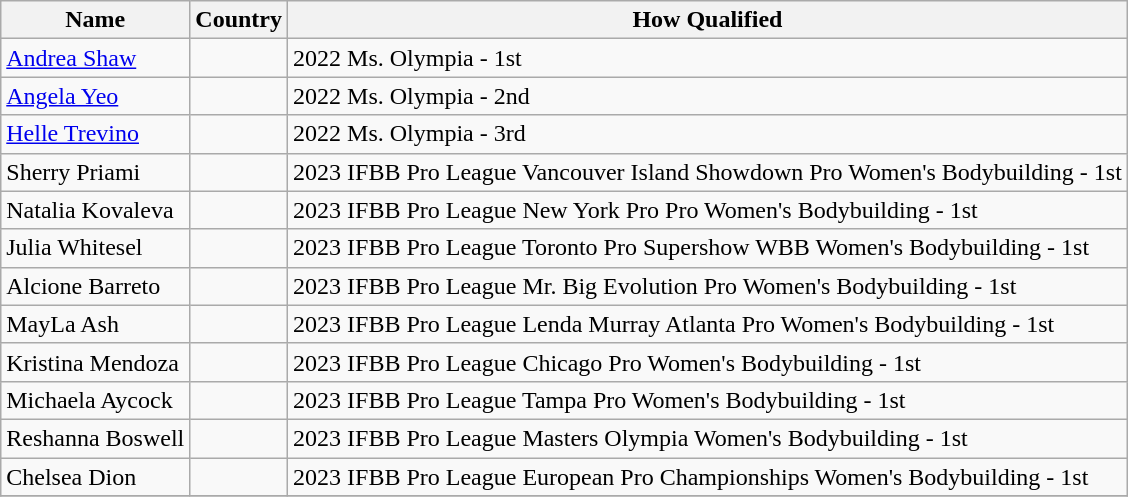<table class="wikitable">
<tr>
<th>Name</th>
<th>Country</th>
<th>How Qualified</th>
</tr>
<tr>
<td><a href='#'>Andrea Shaw</a></td>
<td></td>
<td>2022 Ms. Olympia - 1st</td>
</tr>
<tr>
<td><a href='#'>Angela Yeo</a></td>
<td></td>
<td>2022 Ms. Olympia - 2nd</td>
</tr>
<tr>
<td><a href='#'>Helle Trevino</a></td>
<td></td>
<td>2022 Ms. Olympia - 3rd</td>
</tr>
<tr>
<td>Sherry Priami</td>
<td></td>
<td>2023 IFBB Pro League Vancouver Island Showdown Pro Women's Bodybuilding - 1st</td>
</tr>
<tr>
<td>Natalia Kovaleva</td>
<td></td>
<td>2023 IFBB Pro League New York Pro Pro Women's Bodybuilding - 1st</td>
</tr>
<tr>
<td>Julia Whitesel</td>
<td></td>
<td>2023 IFBB Pro League Toronto Pro Supershow WBB Women's Bodybuilding - 1st</td>
</tr>
<tr>
<td>Alcione Barreto</td>
<td></td>
<td>2023 IFBB Pro League Mr. Big Evolution Pro Women's Bodybuilding - 1st</td>
</tr>
<tr>
<td>MayLa Ash</td>
<td></td>
<td>2023 IFBB Pro League Lenda Murray Atlanta Pro Women's Bodybuilding - 1st</td>
</tr>
<tr>
<td>Kristina Mendoza</td>
<td></td>
<td>2023 IFBB Pro League Chicago Pro Women's Bodybuilding - 1st</td>
</tr>
<tr>
<td>Michaela Aycock</td>
<td></td>
<td>2023 IFBB Pro League Tampa Pro Women's Bodybuilding - 1st</td>
</tr>
<tr>
<td>Reshanna Boswell</td>
<td></td>
<td>2023 IFBB Pro League Masters Olympia Women's Bodybuilding - 1st</td>
</tr>
<tr>
<td>Chelsea Dion</td>
<td></td>
<td>2023 IFBB Pro League European Pro Championships Women's Bodybuilding - 1st</td>
</tr>
<tr>
</tr>
</table>
